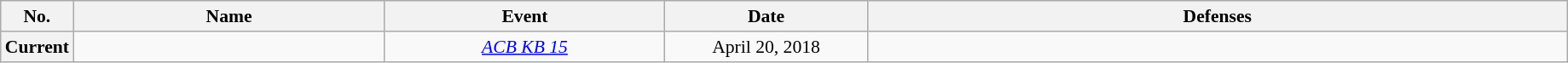<table class="wikitable" style="width:97%; font-size:90%;">
<tr>
<th style= width:1%;">No.</th>
<th style= width:20%;">Name</th>
<th style= width:18%;">Event</th>
<th style=width:13%;">Date</th>
<th style= width:45%;">Defenses</th>
</tr>
<tr>
<th>Current</th>
<td align=left> <br></td>
<td align=center><em><a href='#'>ACB KB 15</a></em><br></td>
<td align=center>April 20, 2018</td>
<td align=left></td>
</tr>
</table>
